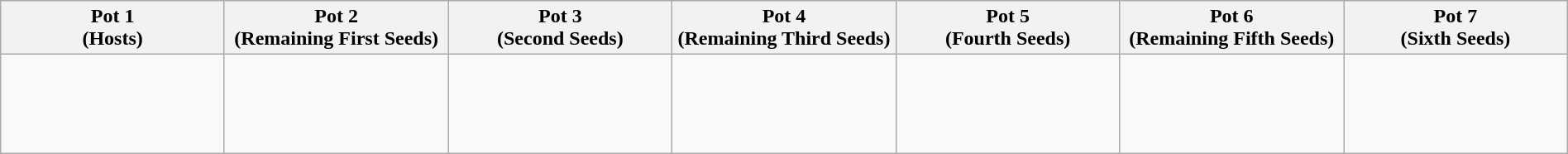<table class="wikitable" style="width:100%;">
<tr>
<th width=14%><strong>Pot 1</strong> <br>(Hosts)</th>
<th width=14%><strong>Pot 2</strong> <br>(Remaining First Seeds)</th>
<th width=14%><strong>Pot 3</strong> <br>(Second Seeds)</th>
<th width=14%><strong>Pot 4</strong> <br>(Remaining Third Seeds)</th>
<th width=14%><strong>Pot 5</strong> <br>(Fourth Seeds)</th>
<th width=14%><strong>Pot 6</strong> <br>(Remaining Fifth Seeds)</th>
<th width=14%><strong>Pot 7</strong> <br>(Sixth Seeds)</th>
</tr>
<tr>
<td><br><br>
<br>
<br>
</td>
<td><br><br>
</td>
<td><br> <br>
<br>
<br>
  </td>
<td><br><br>
  <br>
</td>
<td><br><br>
<br>
<br>
</td>
<td><br><br>
<br>
</td>
<td><br><br>
<br>
<br>
 </td>
</tr>
</table>
